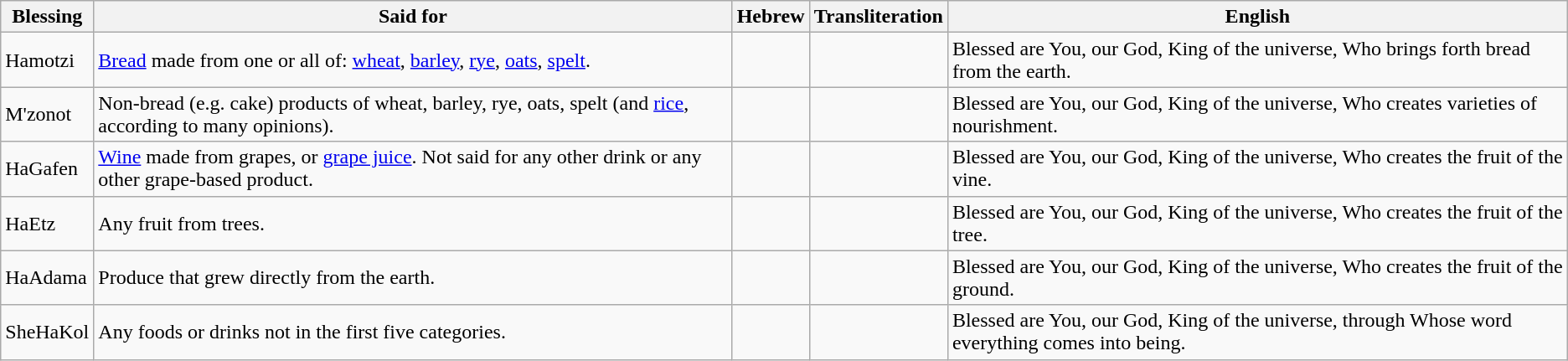<table class="wikitable">
<tr>
<th>Blessing</th>
<th>Said for</th>
<th>Hebrew</th>
<th>Transliteration</th>
<th>English</th>
</tr>
<tr>
<td>Hamotzi</td>
<td><a href='#'>Bread</a> made from one or all of: <a href='#'>wheat</a>, <a href='#'>barley</a>, <a href='#'>rye</a>, <a href='#'>oats</a>, <a href='#'>spelt</a>.</td>
<td style="direction:rtl"></td>
<td></td>
<td>Blessed are You,  our God, King of the universe, Who brings forth bread from the earth.</td>
</tr>
<tr>
<td>M'zonot</td>
<td>Non-bread (e.g. cake) products of wheat, barley, rye, oats, spelt (and <a href='#'>rice</a>, according to many opinions).</td>
<td style="direction:rtl"></td>
<td></td>
<td>Blessed are You,  our God, King of the universe, Who creates varieties of nourishment.</td>
</tr>
<tr>
<td>HaGafen</td>
<td><a href='#'>Wine</a> made from grapes, or <a href='#'>grape juice</a>. Not said for any other drink or any other grape-based product.</td>
<td style="direction:rtl"></td>
<td></td>
<td>Blessed are You,  our God, King of the universe, Who creates the fruit of the vine.</td>
</tr>
<tr>
<td>HaEtz</td>
<td>Any fruit from trees.</td>
<td style="direction:rtl"></td>
<td></td>
<td>Blessed are You,  our God, King of the universe, Who creates the fruit of the tree.</td>
</tr>
<tr>
<td>HaAdama</td>
<td>Produce that grew directly from the earth.</td>
<td style="direction:rtl"></td>
<td></td>
<td>Blessed are You,  our God, King of the universe, Who creates the fruit of the ground.</td>
</tr>
<tr>
<td>SheHaKol</td>
<td>Any foods or drinks not in the first five categories.</td>
<td style="direction:rtl"></td>
<td></td>
<td>Blessed are You,  our God, King of the universe, through Whose word everything comes into being.</td>
</tr>
</table>
